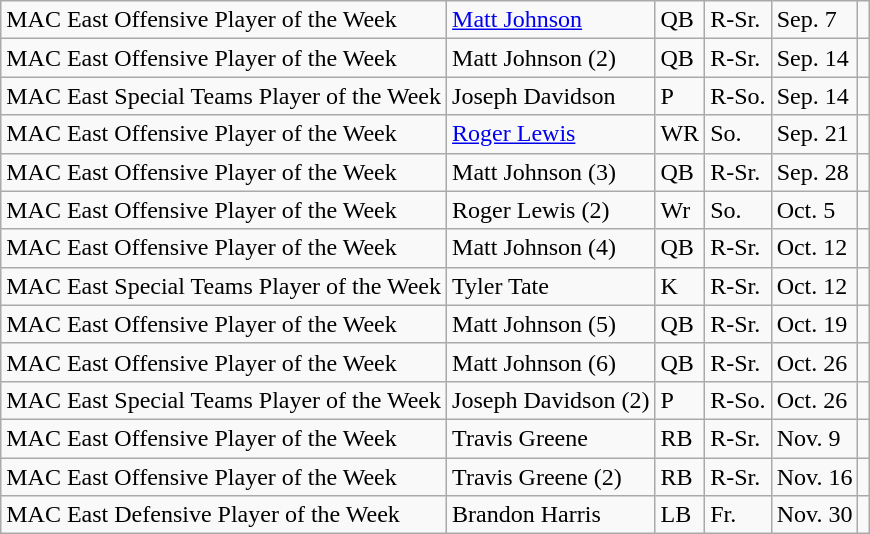<table class="wikitable">
<tr>
<td>MAC East Offensive Player of the Week</td>
<td><a href='#'>Matt Johnson</a></td>
<td>QB</td>
<td>R-Sr.</td>
<td>Sep. 7</td>
<td></td>
</tr>
<tr>
<td>MAC East Offensive Player of the Week</td>
<td>Matt Johnson (2)</td>
<td>QB</td>
<td>R-Sr.</td>
<td>Sep. 14</td>
<td></td>
</tr>
<tr>
<td>MAC East Special Teams Player of the Week</td>
<td>Joseph Davidson</td>
<td>P</td>
<td>R-So.</td>
<td>Sep. 14</td>
<td></td>
</tr>
<tr>
<td>MAC East Offensive Player of the Week</td>
<td><a href='#'>Roger Lewis</a></td>
<td>WR</td>
<td>So.</td>
<td>Sep. 21</td>
<td></td>
</tr>
<tr>
<td>MAC East Offensive Player of the Week</td>
<td>Matt Johnson (3)</td>
<td>QB</td>
<td>R-Sr.</td>
<td>Sep. 28</td>
<td></td>
</tr>
<tr>
<td>MAC East Offensive Player of the Week</td>
<td>Roger Lewis (2)</td>
<td>Wr</td>
<td>So.</td>
<td>Oct. 5</td>
<td></td>
</tr>
<tr>
<td>MAC East Offensive Player of the Week</td>
<td>Matt Johnson (4)</td>
<td>QB</td>
<td>R-Sr.</td>
<td>Oct. 12</td>
<td></td>
</tr>
<tr>
<td>MAC East Special Teams Player of the Week</td>
<td>Tyler Tate</td>
<td>K</td>
<td>R-Sr.</td>
<td>Oct. 12</td>
<td></td>
</tr>
<tr>
<td>MAC East Offensive Player of the Week</td>
<td>Matt Johnson (5)</td>
<td>QB</td>
<td>R-Sr.</td>
<td>Oct. 19</td>
<td></td>
</tr>
<tr>
<td>MAC East Offensive Player of the Week</td>
<td>Matt Johnson (6)</td>
<td>QB</td>
<td>R-Sr.</td>
<td>Oct. 26</td>
<td></td>
</tr>
<tr>
<td>MAC East Special Teams Player of the Week</td>
<td>Joseph Davidson (2)</td>
<td>P</td>
<td>R-So.</td>
<td>Oct. 26</td>
<td></td>
</tr>
<tr>
<td>MAC East Offensive Player of the Week</td>
<td>Travis Greene</td>
<td>RB</td>
<td>R-Sr.</td>
<td>Nov. 9</td>
<td></td>
</tr>
<tr>
<td>MAC East Offensive Player of the Week</td>
<td>Travis Greene (2)</td>
<td>RB</td>
<td>R-Sr.</td>
<td>Nov. 16</td>
<td></td>
</tr>
<tr>
<td>MAC East Defensive Player of the Week</td>
<td>Brandon Harris</td>
<td>LB</td>
<td>Fr.</td>
<td>Nov. 30</td>
<td></td>
</tr>
</table>
